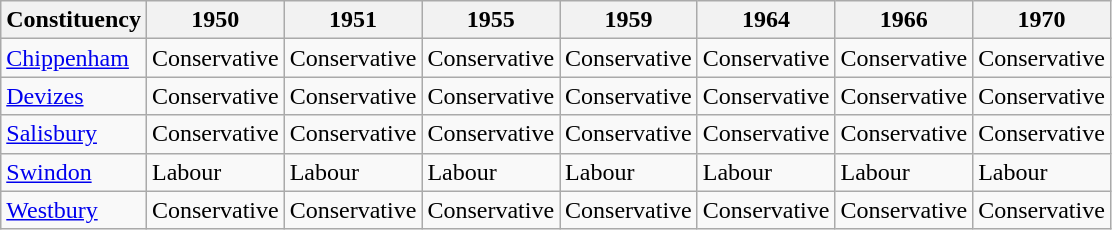<table class="wikitable sortable">
<tr>
<th>Constituency</th>
<th>1950</th>
<th>1951</th>
<th>1955</th>
<th>1959</th>
<th>1964</th>
<th>1966</th>
<th>1970</th>
</tr>
<tr>
<td><a href='#'>Chippenham</a></td>
<td bgcolor=>Conservative</td>
<td bgcolor=>Conservative</td>
<td bgcolor=>Conservative</td>
<td bgcolor=>Conservative</td>
<td bgcolor=>Conservative</td>
<td bgcolor=>Conservative</td>
<td bgcolor=>Conservative</td>
</tr>
<tr>
<td><a href='#'>Devizes</a></td>
<td bgcolor=>Conservative</td>
<td bgcolor=>Conservative</td>
<td bgcolor=>Conservative</td>
<td bgcolor=>Conservative</td>
<td bgcolor=>Conservative</td>
<td bgcolor=>Conservative</td>
<td bgcolor=>Conservative</td>
</tr>
<tr>
<td><a href='#'>Salisbury</a></td>
<td bgcolor=>Conservative</td>
<td bgcolor=>Conservative</td>
<td bgcolor=>Conservative</td>
<td bgcolor=>Conservative</td>
<td bgcolor=>Conservative</td>
<td bgcolor=>Conservative</td>
<td bgcolor=>Conservative</td>
</tr>
<tr>
<td><a href='#'>Swindon</a></td>
<td bgcolor=>Labour</td>
<td bgcolor=>Labour</td>
<td bgcolor=>Labour</td>
<td bgcolor=>Labour</td>
<td bgcolor=>Labour</td>
<td bgcolor=>Labour</td>
<td bgcolor=>Labour</td>
</tr>
<tr>
<td><a href='#'>Westbury</a></td>
<td bgcolor=>Conservative</td>
<td bgcolor=>Conservative</td>
<td bgcolor=>Conservative</td>
<td bgcolor=>Conservative</td>
<td bgcolor=>Conservative</td>
<td bgcolor=>Conservative</td>
<td bgcolor=>Conservative</td>
</tr>
</table>
